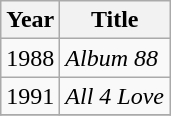<table class="wikitable" border="1">
<tr>
<th>Year</th>
<th>Title</th>
</tr>
<tr>
<td>1988</td>
<td><em>Album 88</em></td>
</tr>
<tr>
<td>1991</td>
<td><em>All 4 Love</em></td>
</tr>
<tr>
</tr>
</table>
